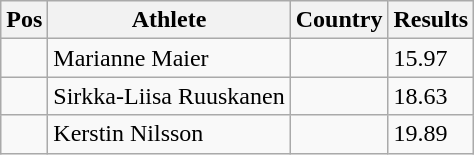<table class="wikitable">
<tr>
<th>Pos</th>
<th>Athlete</th>
<th>Country</th>
<th>Results</th>
</tr>
<tr>
<td align="center"></td>
<td>Marianne Maier</td>
<td></td>
<td>15.97</td>
</tr>
<tr>
<td align="center"></td>
<td>Sirkka-Liisa Ruuskanen</td>
<td></td>
<td>18.63</td>
</tr>
<tr>
<td align="center"></td>
<td>Kerstin Nilsson</td>
<td></td>
<td>19.89</td>
</tr>
</table>
